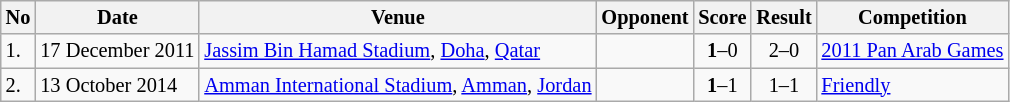<table class="wikitable" style="font-size:85%;">
<tr>
<th>No</th>
<th>Date</th>
<th>Venue</th>
<th>Opponent</th>
<th>Score</th>
<th>Result</th>
<th>Competition</th>
</tr>
<tr>
<td>1.</td>
<td>17 December 2011</td>
<td><a href='#'>Jassim Bin Hamad Stadium</a>, <a href='#'>Doha</a>, <a href='#'>Qatar</a></td>
<td></td>
<td align=center><strong>1</strong>–0</td>
<td align=center>2–0</td>
<td><a href='#'>2011 Pan Arab Games</a></td>
</tr>
<tr>
<td>2.</td>
<td>13 October 2014</td>
<td><a href='#'>Amman International Stadium</a>, <a href='#'>Amman</a>, <a href='#'>Jordan</a></td>
<td></td>
<td align=center><strong>1</strong>–1</td>
<td align=center>1–1</td>
<td><a href='#'>Friendly</a></td>
</tr>
</table>
